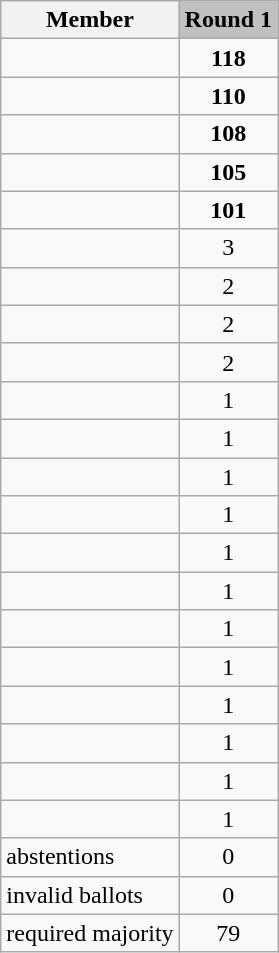<table class="wikitable collapsible">
<tr>
<th>Member</th>
<td style="background:silver;"><strong>Round 1</strong></td>
</tr>
<tr>
<td></td>
<td style="text-align:center;"><strong>118</strong></td>
</tr>
<tr>
<td></td>
<td style="text-align:center;"><strong>110</strong></td>
</tr>
<tr>
<td></td>
<td style="text-align:center;"><strong>108</strong></td>
</tr>
<tr>
<td></td>
<td style="text-align:center;"><strong>105</strong></td>
</tr>
<tr>
<td></td>
<td style="text-align:center;"><strong>101</strong></td>
</tr>
<tr>
<td></td>
<td style="text-align:center;">3</td>
</tr>
<tr>
<td></td>
<td style="text-align:center;">2</td>
</tr>
<tr>
<td></td>
<td style="text-align:center;">2</td>
</tr>
<tr>
<td></td>
<td style="text-align:center;">2</td>
</tr>
<tr>
<td></td>
<td style="text-align:center;">1</td>
</tr>
<tr>
<td></td>
<td style="text-align:center;">1</td>
</tr>
<tr>
<td></td>
<td style="text-align:center;">1</td>
</tr>
<tr>
<td></td>
<td style="text-align:center;">1</td>
</tr>
<tr>
<td></td>
<td style="text-align:center;">1</td>
</tr>
<tr>
<td></td>
<td style="text-align:center;">1</td>
</tr>
<tr>
<td></td>
<td style="text-align:center;">1</td>
</tr>
<tr>
<td></td>
<td style="text-align:center;">1</td>
</tr>
<tr>
<td></td>
<td style="text-align:center;">1</td>
</tr>
<tr>
<td></td>
<td style="text-align:center;">1</td>
</tr>
<tr>
<td></td>
<td style="text-align:center;">1</td>
</tr>
<tr>
<td></td>
<td style="text-align:center;">1</td>
</tr>
<tr>
<td>abstentions</td>
<td style="text-align:center;">0</td>
</tr>
<tr>
<td>invalid ballots</td>
<td style="text-align:center;">0</td>
</tr>
<tr>
<td>required majority</td>
<td style="text-align:center;">79</td>
</tr>
</table>
